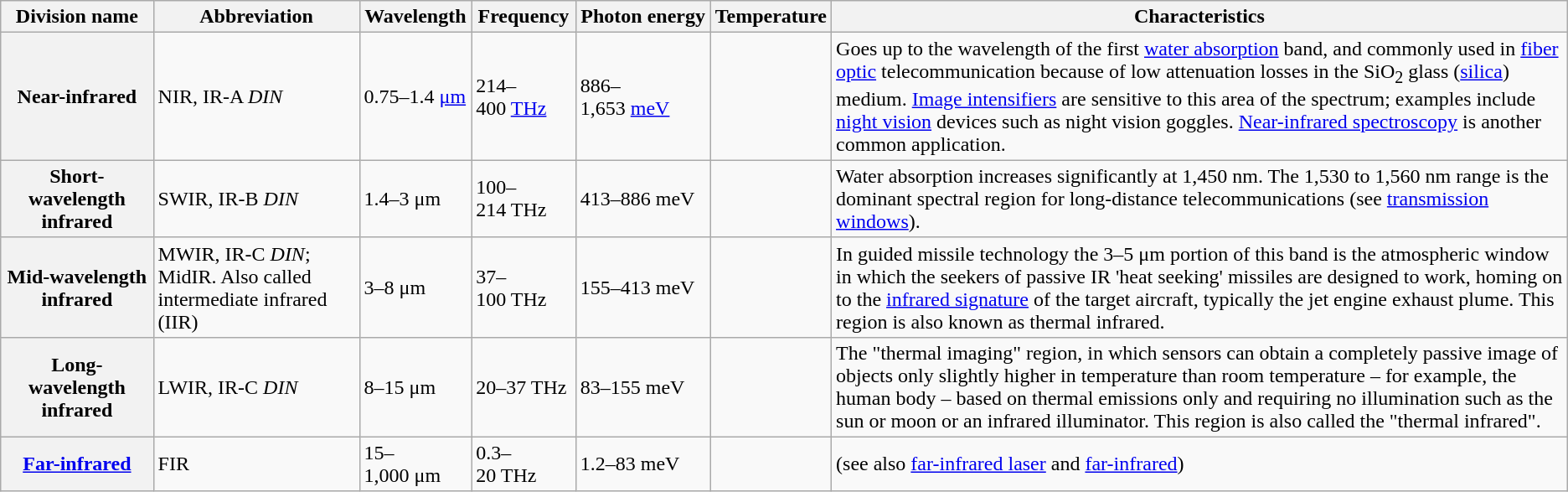<table class="wikitable">
<tr>
<th>Division name</th>
<th>Abbreviation</th>
<th>Wavelength</th>
<th>Frequency</th>
<th>Photon energy</th>
<th>Temperature</th>
<th>Characteristics</th>
</tr>
<tr>
<th>Near-infrared</th>
<td>NIR, IR-A <em>DIN</em></td>
<td>0.75–1.4 <a href='#'>μm</a></td>
<td>214–400 <a href='#'>THz</a></td>
<td>886–1,653 <a href='#'>meV</a></td>
<td></td>
<td>Goes up to the wavelength of the first <a href='#'>water absorption</a> band, and commonly used in <a href='#'>fiber optic</a> telecommunication because of low attenuation losses in the SiO<sub>2</sub> glass (<a href='#'>silica</a>) medium. <a href='#'>Image intensifiers</a> are sensitive to this area of the spectrum; examples include <a href='#'>night vision</a> devices such as night vision goggles. <a href='#'>Near-infrared spectroscopy</a> is another common application.</td>
</tr>
<tr>
<th>Short-wavelength infrared</th>
<td>SWIR, IR-B <em>DIN</em></td>
<td>1.4–3 μm</td>
<td>100–214 THz</td>
<td>413–886 meV</td>
<td></td>
<td>Water absorption increases significantly at 1,450 nm. The 1,530 to 1,560 nm range is the dominant spectral region for long-distance telecommunications (see <a href='#'>transmission windows</a>).</td>
</tr>
<tr>
<th> Mid-wavelength infrared</th>
<td>MWIR, IR-C <em>DIN</em>; MidIR. Also called intermediate infrared (IIR)</td>
<td>3–8 μm</td>
<td>37–100 THz</td>
<td>155–413 meV</td>
<td></td>
<td>In guided missile technology the 3–5 μm portion of this band is the atmospheric window in which the seekers of passive IR 'heat seeking' missiles are designed to work, homing on to the <a href='#'>infrared signature</a> of the target aircraft, typically the jet engine exhaust plume. This region is also known as thermal infrared.</td>
</tr>
<tr>
<th>Long-wavelength infrared</th>
<td>LWIR, IR-C <em>DIN</em></td>
<td>8–15 μm</td>
<td>20–37 THz</td>
<td>83–155 meV</td>
<td></td>
<td>The "thermal imaging" region, in which sensors can obtain a completely passive image of objects only slightly higher in temperature than room temperature – for example, the human body – based on thermal emissions only and requiring no illumination such as the sun or moon or an infrared illuminator. This region is also called the "thermal infrared".</td>
</tr>
<tr>
<th><a href='#'>Far-infrared</a></th>
<td>FIR</td>
<td>15–1,000 μm</td>
<td>0.3–20 THz</td>
<td>1.2–83 meV</td>
<td></td>
<td>(see also <a href='#'>far-infrared laser</a> and <a href='#'>far-infrared</a>)</td>
</tr>
</table>
